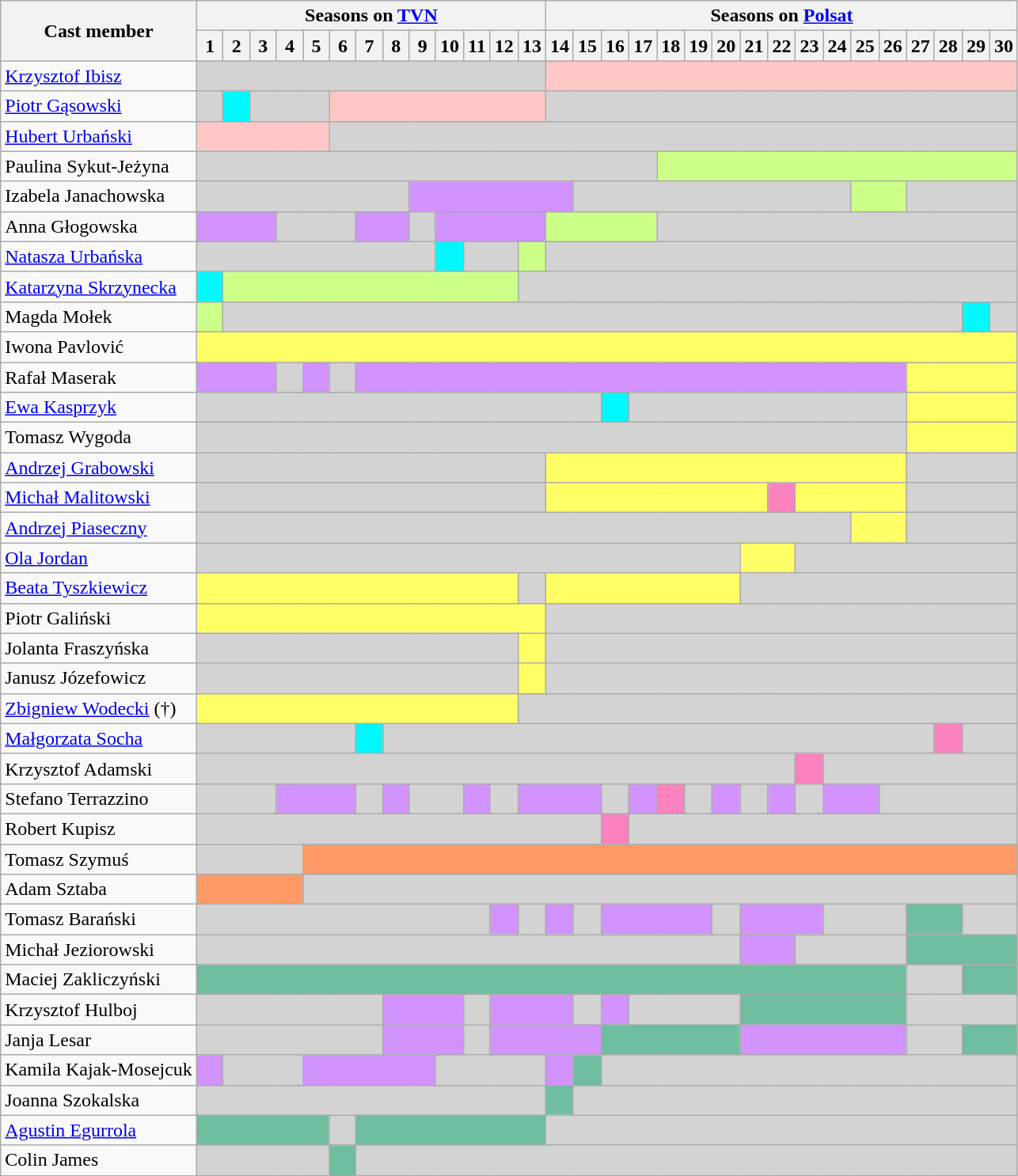<table class="wikitable" style="margin:left; font-size:100%">
<tr>
<th rowspan="2">Cast member</th>
<th colspan="13">Seasons on <a href='#'>TVN</a></th>
<th colspan="17">Seasons on <a href='#'>Polsat</a></th>
</tr>
<tr>
<th width="15">1</th>
<th width="15">2</th>
<th width="15">3</th>
<th width="15">4</th>
<th width="15">5</th>
<th width="15">6</th>
<th width="15">7</th>
<th width="15">8</th>
<th width="15">9</th>
<th width="15">10</th>
<th width="15">11</th>
<th width="15">12</th>
<th width="15">13</th>
<th width="15">14</th>
<th width="15">15</th>
<th width="15">16</th>
<th width="15">17</th>
<th width="15">18</th>
<th width="15">19</th>
<th width="15">20</th>
<th width="15">21</th>
<th width="15">22</th>
<th width="15">23</th>
<th width="15">24</th>
<th width="15">25</th>
<th width="15">26</th>
<th width="15">27</th>
<th width="15">28</th>
<th width="15">29</th>
<th width="15">30</th>
</tr>
<tr>
<td><a href='#'>Krzysztof Ibisz</a></td>
<td colspan="13" style="background:lightgrey;"></td>
<td colspan="17" style="background:#ffc6c6;"></td>
</tr>
<tr>
<td><a href='#'>Piotr Gąsowski</a></td>
<td colspan="1" style="background:lightgrey;"></td>
<td style="background:#00f9ff;"></td>
<td colspan="3" style="background:lightgrey;"></td>
<td colspan="8" style="background:#ffc6c6;"></td>
<td colspan="17" style="background:lightgrey;"></td>
</tr>
<tr>
<td><a href='#'>Hubert Urbański</a></td>
<td colspan="5" style="background:#ffc6c6;"></td>
<td colspan="25" style="background:lightgrey;"></td>
</tr>
<tr>
<td>Paulina Sykut-Jeżyna</td>
<td colspan="17" style="background:lightgrey;"></td>
<td colspan="13" style="background:#ccff88;"></td>
</tr>
<tr>
<td>Izabela Janachowska</td>
<td colspan="8" style="background:lightgrey;"></td>
<td colspan="6" style="background:#d293ff;"></td>
<td colspan="10" style="background:lightgrey;"></td>
<td colspan="2" style="background:#ccff88;"></td>
<td colspan="4" style="background:lightgrey;"></td>
</tr>
<tr>
<td>Anna Głogowska</td>
<td colspan="3" style="background:#d293ff;"></td>
<td colspan="3" style="background:lightgrey;"></td>
<td colspan="2" style="background:#d293ff;"></td>
<td colspan="1" style="background:lightgrey;"></td>
<td colspan="4" style="background:#d293ff;"></td>
<td colspan="4" style="background:#ccff88;"></td>
<td colspan="13" style="background:lightgrey;"></td>
</tr>
<tr>
<td><a href='#'>Natasza Urbańska</a></td>
<td colspan="9" style="background:lightgrey;"></td>
<td style="background:#00f9ff;"></td>
<td colspan="2" style="background:lightgrey;"></td>
<td style="background:#ccff88;"></td>
<td colspan="17" style="background:lightgrey;"></td>
</tr>
<tr>
<td><a href='#'>Katarzyna Skrzynecka</a></td>
<td style="background:#00f9ff;"></td>
<td colspan="11" style="background:#ccff88;"></td>
<td colspan="18" style="background:lightgrey;"></td>
</tr>
<tr>
<td>Magda Mołek</td>
<td style="background:#ccff88;"></td>
<td colspan="27" style="background:lightgrey;"></td>
<td style="background:#00f9ff;"></td>
<td colspan="1" style="background:lightgrey;"></td>
</tr>
<tr>
<td>Iwona Pavlović</td>
<td colspan="30" style="background:#FF6;"></td>
</tr>
<tr>
<td>Rafał Maserak</td>
<td colspan="3" style="background:#d293ff;"></td>
<td colspan="1" style="background:lightgrey;"></td>
<td colspan="1" style="background:#d293ff;"></td>
<td colspan="1" style="background:lightgrey;"></td>
<td colspan="20" style="background:#d293ff;"></td>
<td colspan="4" style="background:#FF6;"></td>
</tr>
<tr>
<td><a href='#'>Ewa Kasprzyk</a></td>
<td colspan="15" style="background:lightgrey;"></td>
<td style="background:#00f9ff;"></td>
<td colspan="10" style="background:lightgrey;"></td>
<td colspan="4" style="background:#FF6;"></td>
</tr>
<tr>
<td>Tomasz Wygoda</td>
<td colspan="26" style="background:lightgrey;"></td>
<td colspan="4" style="background:#FF6;"></td>
</tr>
<tr>
<td><a href='#'>Andrzej Grabowski</a></td>
<td colspan="13" style="background:lightgrey;"></td>
<td colspan="13" style="background:#FF6;"></td>
<td colspan="4" style="background:lightgrey;"></td>
</tr>
<tr>
<td><a href='#'>Michał Malitowski</a></td>
<td colspan="13" style="background:lightgrey;"></td>
<td colspan="8" style="background:#FF6;"></td>
<td colspan="1" style="background:#F399;"></td>
<td colspan="4" style="background:#FF6;"></td>
<td colspan="4" style="background:lightgrey;"></td>
</tr>
<tr>
<td><a href='#'>Andrzej Piaseczny</a></td>
<td colspan="24" style="background:lightgrey;"></td>
<td colspan="2" style="background:#FF6;"></td>
<td colspan="4" style="background:lightgrey;"></td>
</tr>
<tr>
<td><a href='#'>Ola Jordan</a></td>
<td colspan="20" style="background:lightgrey;"></td>
<td colspan="2" style="background:#FF6;"></td>
<td colspan="8" style="background:lightgrey;"></td>
</tr>
<tr>
<td><a href='#'>Beata Tyszkiewicz</a></td>
<td colspan="12" style="background:#FF6;"></td>
<td colspan="1" style="background:lightgrey;"></td>
<td colspan="7" style="background:#FF6;"></td>
<td colspan="10" style="background:lightgrey;"></td>
</tr>
<tr>
<td>Piotr Galiński</td>
<td colspan="13" style="background:#FF6;"></td>
<td colspan="17" style="background:lightgrey;"></td>
</tr>
<tr>
<td>Jolanta Fraszyńska</td>
<td colspan="12" style="background:lightgrey;"></td>
<td colspan="1" style="background:#FF6;"></td>
<td colspan="17" style="background:lightgrey;"></td>
</tr>
<tr>
<td>Janusz Józefowicz</td>
<td colspan="12" style="background:lightgrey;"></td>
<td colspan="1" style="background:#FF6;"></td>
<td colspan="17" style="background:lightgrey;"></td>
</tr>
<tr>
<td><a href='#'>Zbigniew Wodecki</a> (†)</td>
<td colspan="12" style="background:#FF6;"></td>
<td colspan="18" style="background:lightgrey;"></td>
</tr>
<tr>
<td><a href='#'>Małgorzata Socha</a></td>
<td colspan="6" style="background:lightgrey;"></td>
<td style="background:#00f9ff;"></td>
<td colspan="20" style="background:lightgrey;"></td>
<td colspan="1" style="background:#F399;"></td>
<td colspan="2" style="background:lightgrey;"></td>
</tr>
<tr>
<td>Krzysztof Adamski</td>
<td colspan="22" style="background:lightgrey;"></td>
<td colspan="1" style="background:#F399;"></td>
<td colspan="7" style="background:lightgrey;"></td>
</tr>
<tr>
<td>Stefano Terrazzino</td>
<td colspan="3" style="background:lightgrey;"></td>
<td colspan="3" style="background:#d293ff;"></td>
<td colspan="1" style="background:lightgrey;"></td>
<td colspan="1" style="background:#d293ff;"></td>
<td colspan="2" style="background:lightgrey;"></td>
<td colspan="1" style="background:#d293ff;"></td>
<td colspan="1" style="background:lightgrey;"></td>
<td colspan="3" style="background:#d293ff;"></td>
<td colspan="1" style="background:lightgrey;"></td>
<td colspan="1" style="background:#d293ff;"></td>
<td colspan="1" style="background:#F399;"></td>
<td colspan="1" style="background:lightgrey;"></td>
<td colspan="1" style="background:#d293ff;"></td>
<td colspan="1" style="background:lightgrey;"></td>
<td colspan="1" style="background:#d293ff;"></td>
<td colspan="1" style="background:lightgrey;"></td>
<td colspan="2" style="background:#d293ff;"></td>
<td colspan="5" style="background:lightgrey;"></td>
</tr>
<tr>
<td>Robert Kupisz</td>
<td colspan="15" style="background:lightgrey;"></td>
<td colspan="1" style="background:#F399;"></td>
<td colspan="14" style="background:lightgrey;"></td>
</tr>
<tr>
<td>Tomasz Szymuś</td>
<td colspan="4" style="background:lightgrey;"></td>
<td colspan="26" style="background:#F96;"></td>
</tr>
<tr>
<td>Adam Sztaba</td>
<td colspan="4" style="background:#F96;"></td>
<td colspan="26" style="background:lightgrey;"></td>
</tr>
<tr>
<td>Tomasz Barański</td>
<td colspan="11" style="background:lightgrey;"></td>
<td colspan="1" style="background:#d293ff"></td>
<td colspan="1" style="background:lightgrey;"></td>
<td colspan="1" style="background:#d293ff"></td>
<td colspan="1" style="background:lightgrey;"></td>
<td colspan="4" style="background:#d293ff"></td>
<td colspan="1" style="background:lightgrey;"></td>
<td colspan="3" style="background:#d293ff"></td>
<td colspan="3" style="background:lightgrey;"></td>
<td colspan="2" style="background:#6EBE9F"></td>
<td colspan="2" style="background:lightgrey;"></td>
</tr>
<tr>
<td>Michał Jeziorowski</td>
<td colspan="20" style="background:lightgrey;"></td>
<td colspan="2" style="background:#d293ff"></td>
<td colspan="4" style="background:lightgrey;"></td>
<td colspan="4" style="background:#6EBE9F"></td>
</tr>
<tr>
<td>Maciej Zakliczyński</td>
<td colspan="26" style="background:#6EBE9F"></td>
<td colspan="2" style="background:lightgrey;"></td>
<td colspan="2" style="background:#6EBE9F"></td>
</tr>
<tr>
<td>Krzysztof Hulboj</td>
<td colspan="7" style="background:lightgrey;"></td>
<td colspan="3" style="background:#d293ff"></td>
<td colspan="1" style="background:lightgrey;"></td>
<td colspan="3" style="background:#d293ff"></td>
<td colspan="1" style="background:lightgrey;"></td>
<td colspan="1" style="background:#d293ff"></td>
<td colspan="4" style="background:lightgrey;"></td>
<td colspan="6" style="background:#6EBE9F"></td>
<td colspan="4" style="background:lightgrey;"></td>
</tr>
<tr>
<td>Janja Lesar</td>
<td colspan="7" style="background:lightgrey;"></td>
<td colspan="3" style="background:#d293ff"></td>
<td colspan="1" style="background:lightgrey;"></td>
<td colspan="4" style="background:#d293ff"></td>
<td colspan="5" style="background:#6EBE9F"></td>
<td colspan="6" style="background:#d293ff"></td>
<td colspan="2" style="background:lightgrey;"></td>
<td colspan="2" style="background:#6EBE9F"></td>
</tr>
<tr>
<td>Kamila Kajak-Mosejcuk</td>
<td colspan="1" style="background:#d293ff"></td>
<td colspan="3" style="background:lightgrey;"></td>
<td colspan="5" style="background:#d293ff"></td>
<td colspan="4" style="background:lightgrey;"></td>
<td colspan="1" style="background:#d293ff"></td>
<td colspan="1" style="background:#6EBE9F"></td>
<td colspan="15" style="background:lightgrey;"></td>
</tr>
<tr>
<td>Joanna Szokalska</td>
<td colspan="13" style="background:lightgrey;"></td>
<td colspan="1" style="background:#6EBE9F"></td>
<td colspan="16" style="background:lightgrey;"></td>
</tr>
<tr>
<td><a href='#'>Agustin Egurrola</a></td>
<td colspan="5" style="background:#6EBE9F"></td>
<td colspan="1" style="background:lightgrey;"></td>
<td colspan="7" style="background:#6EBE9F"></td>
<td colspan="17" style="background:lightgrey;"></td>
</tr>
<tr>
<td>Colin James</td>
<td colspan="5" style="background:lightgrey;"></td>
<td colspan="1" style="background:#6EBE9F"></td>
<td colspan="24" style="background:lightgrey;"></td>
</tr>
</table>
